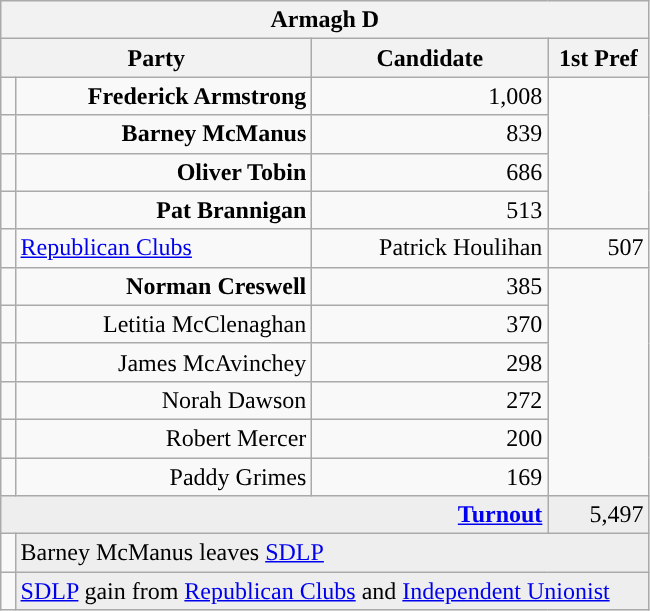<table class="wikitable">
<tr>
<th colspan="4" align="center">Armagh D</th>
</tr>
<tr>
<th colspan="2" align="center" width=200>Party</th>
<th width=150>Candidate</th>
<th width=60>1st Pref</th>
</tr>
<tr>
<td></td>
<td align="right"><strong>Frederick Armstrong</strong></td>
<td align="right">1,008</td>
</tr>
<tr>
<td></td>
<td align="right"><strong>Barney McManus</strong></td>
<td align="right">839</td>
</tr>
<tr>
<td></td>
<td align="right"><strong>Oliver Tobin</strong></td>
<td align="right">686</td>
</tr>
<tr>
<td></td>
<td align="right"><strong>Pat Brannigan</strong></td>
<td align="right">513</td>
</tr>
<tr>
<td style="background-color: "></td>
<td><a href='#'>Republican Clubs</a></td>
<td align="right">Patrick Houlihan</td>
<td align="right">507</td>
</tr>
<tr>
<td></td>
<td align="right"><strong>Norman Creswell</strong></td>
<td align="right">385</td>
</tr>
<tr>
<td></td>
<td align="right">Letitia McClenaghan</td>
<td align="right">370</td>
</tr>
<tr>
<td></td>
<td align="right">James McAvinchey</td>
<td align="right">298</td>
</tr>
<tr>
<td></td>
<td align="right">Norah Dawson</td>
<td align="right">272</td>
</tr>
<tr>
<td></td>
<td align="right">Robert Mercer</td>
<td align="right">200</td>
</tr>
<tr>
<td></td>
<td align="right">Paddy Grimes</td>
<td align="right">169</td>
</tr>
<tr bgcolor="EEEEEE">
<td colspan=3 align="right"><strong><a href='#'>Turnout</a></strong></td>
<td align="right">5,497</td>
</tr>
<tr>
<td bgcolor=></td>
<td colspan=3 bgcolor="EEEEEE">Barney McManus leaves <a href='#'>SDLP</a></td>
</tr>
<tr>
<td bgcolor=></td>
<td colspan=3 bgcolor="EEEEEE"><a href='#'>SDLP</a> gain from <a href='#'>Republican Clubs</a> and <a href='#'>Independent Unionist</a></td>
</tr>
</table>
